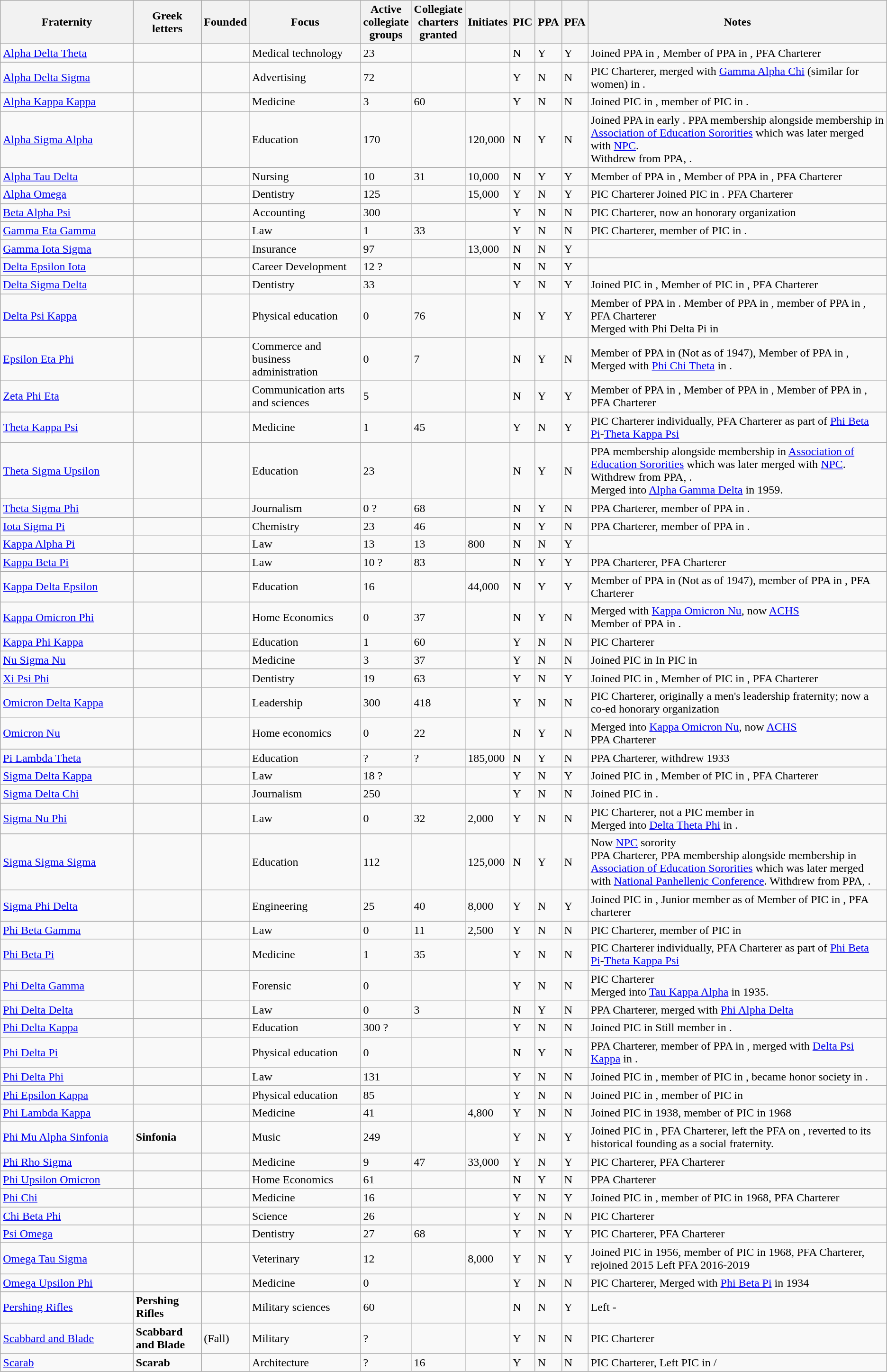<table class="wikitable sortable">
<tr>
<th style="width:15%">Fraternity</th>
<th>Greek letters</th>
<th>Founded</th>
<th>Focus</th>
<th>Active<br> collegiate<br> groups</th>
<th>Collegiate<br> charters<br> granted</th>
<th>Initiates</th>
<th>PIC</th>
<th>PPA</th>
<th>PFA</th>
<th>Notes</th>
</tr>
<tr>
<td><a href='#'>Alpha Delta Theta</a></td>
<td><strong></strong></td>
<td></td>
<td>Medical technology</td>
<td>23</td>
<td></td>
<td></td>
<td>N</td>
<td>Y</td>
<td>Y</td>
<td>Joined PPA in , Member of PPA in , PFA Charterer</td>
</tr>
<tr>
<td><a href='#'>Alpha Delta Sigma</a></td>
<td><strong></strong></td>
<td></td>
<td>Advertising</td>
<td>72</td>
<td></td>
<td></td>
<td>Y</td>
<td>N</td>
<td>N</td>
<td>PIC Charterer, merged with <a href='#'>Gamma Alpha Chi</a> (similar for women) in .</td>
</tr>
<tr>
<td><a href='#'>Alpha Kappa Kappa</a></td>
<td><strong></strong></td>
<td></td>
<td>Medicine</td>
<td>3</td>
<td>60</td>
<td></td>
<td>Y</td>
<td>N</td>
<td>N</td>
<td>Joined PIC in , member of PIC in .</td>
</tr>
<tr>
<td><a href='#'>Alpha Sigma Alpha</a></td>
<td><strong></strong></td>
<td></td>
<td>Education</td>
<td>170</td>
<td></td>
<td>120,000</td>
<td>N</td>
<td>Y</td>
<td>N</td>
<td>Joined PPA in early . PPA membership alongside membership in <a href='#'>Association of Education Sororities</a> which was later merged with <a href='#'>NPC</a>.<br>Withdrew from PPA, .</td>
</tr>
<tr>
<td><a href='#'>Alpha Tau Delta</a></td>
<td><strong></strong></td>
<td></td>
<td>Nursing</td>
<td>10</td>
<td>31</td>
<td>10,000</td>
<td>N</td>
<td>Y</td>
<td>Y</td>
<td>Member of PPA in , Member of PPA in , PFA Charterer</td>
</tr>
<tr>
<td><a href='#'>Alpha Omega</a></td>
<td><strong></strong></td>
<td></td>
<td>Dentistry</td>
<td>125</td>
<td></td>
<td>15,000</td>
<td>Y</td>
<td>N</td>
<td>Y</td>
<td>PIC Charterer Joined PIC in . PFA Charterer</td>
</tr>
<tr>
<td><a href='#'>Beta Alpha Psi</a></td>
<td><strong></strong></td>
<td></td>
<td>Accounting</td>
<td>300</td>
<td></td>
<td></td>
<td>Y</td>
<td>N</td>
<td>N</td>
<td>PIC Charterer, now an honorary organization</td>
</tr>
<tr>
<td><a href='#'>Gamma Eta Gamma</a></td>
<td><strong></strong></td>
<td></td>
<td>Law</td>
<td>1</td>
<td>33</td>
<td></td>
<td>Y</td>
<td>N</td>
<td>N</td>
<td>PIC Charterer, member of PIC in .</td>
</tr>
<tr>
<td><a href='#'>Gamma Iota Sigma</a></td>
<td><strong></strong></td>
<td></td>
<td>Insurance</td>
<td>97</td>
<td></td>
<td>13,000</td>
<td>N</td>
<td>N</td>
<td>Y</td>
<td></td>
</tr>
<tr>
<td><a href='#'>Delta Epsilon Iota</a></td>
<td><strong></strong></td>
<td></td>
<td>Career Development</td>
<td>12 ? </td>
<td></td>
<td></td>
<td>N</td>
<td>N</td>
<td>Y</td>
<td></td>
</tr>
<tr>
<td><a href='#'>Delta Sigma Delta</a></td>
<td><strong></strong></td>
<td></td>
<td>Dentistry</td>
<td>33</td>
<td></td>
<td></td>
<td>Y</td>
<td>N</td>
<td>Y</td>
<td>Joined PIC in , Member of PIC in , PFA Charterer</td>
</tr>
<tr>
<td><a href='#'>Delta Psi Kappa</a></td>
<td><strong></strong></td>
<td></td>
<td>Physical education</td>
<td>0</td>
<td>76</td>
<td></td>
<td>N</td>
<td>Y</td>
<td>Y</td>
<td>Member of PPA in . Member of PPA in , member of PPA in , PFA Charterer<br>Merged with Phi Delta Pi in </td>
</tr>
<tr>
<td><a href='#'>Epsilon Eta Phi</a></td>
<td><strong></strong></td>
<td></td>
<td>Commerce and business administration</td>
<td>0</td>
<td>7</td>
<td></td>
<td>N</td>
<td>Y</td>
<td>N</td>
<td>Member of PPA in  (Not as of 1947), Member of PPA in , Merged with <a href='#'>Phi Chi Theta</a> in .</td>
</tr>
<tr>
<td><a href='#'>Zeta Phi Eta</a></td>
<td><strong></strong></td>
<td></td>
<td>Communication arts and sciences</td>
<td>5</td>
<td></td>
<td></td>
<td>N</td>
<td>Y</td>
<td>Y</td>
<td>Member of PPA in , Member of PPA in , Member of PPA in , PFA Charterer</td>
</tr>
<tr>
<td><a href='#'>Theta Kappa Psi</a></td>
<td><strong></strong></td>
<td></td>
<td>Medicine</td>
<td>1</td>
<td>45</td>
<td></td>
<td>Y</td>
<td>N</td>
<td>Y</td>
<td>PIC Charterer individually, PFA Charterer as part of <a href='#'>Phi Beta Pi</a>-<a href='#'>Theta Kappa Psi</a></td>
</tr>
<tr>
<td><a href='#'>Theta Sigma Upsilon</a></td>
<td><strong></strong></td>
<td></td>
<td>Education</td>
<td>23</td>
<td></td>
<td></td>
<td>N</td>
<td>Y</td>
<td>N</td>
<td>PPA membership alongside membership in <a href='#'>Association of Education Sororities</a> which was later merged with <a href='#'>NPC</a>.<br>Withdrew from PPA, .<br>Merged into <a href='#'>Alpha Gamma Delta</a> in 1959.</td>
</tr>
<tr>
<td><a href='#'>Theta Sigma Phi</a></td>
<td><strong></strong></td>
<td></td>
<td>Journalism</td>
<td>0 ?</td>
<td>68</td>
<td></td>
<td>N</td>
<td>Y</td>
<td>N</td>
<td>PPA Charterer, member of PPA in .</td>
</tr>
<tr>
<td><a href='#'>Iota Sigma Pi</a></td>
<td><strong></strong></td>
<td></td>
<td>Chemistry</td>
<td>23</td>
<td>46</td>
<td></td>
<td>N</td>
<td>Y</td>
<td>N</td>
<td>PPA Charterer, member of PPA in .</td>
</tr>
<tr>
<td><a href='#'>Kappa Alpha Pi</a></td>
<td><strong></strong></td>
<td></td>
<td>Law</td>
<td>13</td>
<td>13</td>
<td>800</td>
<td>N</td>
<td>N</td>
<td>Y</td>
<td></td>
</tr>
<tr>
<td><a href='#'>Kappa Beta Pi</a></td>
<td><strong></strong></td>
<td></td>
<td>Law</td>
<td>10 ?</td>
<td>83</td>
<td></td>
<td>N</td>
<td>Y</td>
<td>Y</td>
<td>PPA Charterer, PFA Charterer</td>
</tr>
<tr>
<td><a href='#'>Kappa Delta Epsilon</a></td>
<td><strong></strong></td>
<td></td>
<td>Education</td>
<td>16</td>
<td></td>
<td>44,000</td>
<td>N</td>
<td>Y</td>
<td>Y</td>
<td>Member of PPA in (Not as of 1947), member of PPA in , PFA Charterer</td>
</tr>
<tr>
<td><a href='#'>Kappa Omicron Phi</a></td>
<td><strong></strong></td>
<td></td>
<td>Home Economics</td>
<td>0</td>
<td>37</td>
<td></td>
<td>N</td>
<td>Y</td>
<td>N</td>
<td>Merged with <a href='#'>Kappa Omicron Nu</a>, now <a href='#'>ACHS</a><br>Member of PPA in .</td>
</tr>
<tr>
<td><a href='#'>Kappa Phi Kappa</a></td>
<td><strong></strong></td>
<td></td>
<td>Education</td>
<td>1</td>
<td>60</td>
<td></td>
<td>Y</td>
<td>N</td>
<td>N</td>
<td>PIC Charterer</td>
</tr>
<tr>
<td><a href='#'>Nu Sigma Nu</a></td>
<td><strong></strong></td>
<td></td>
<td>Medicine</td>
<td>3</td>
<td>37</td>
<td></td>
<td>Y</td>
<td>N</td>
<td>N</td>
<td>Joined PIC in  In PIC in </td>
</tr>
<tr>
<td><a href='#'>Xi Psi Phi</a></td>
<td><strong></strong></td>
<td></td>
<td>Dentistry</td>
<td>19</td>
<td>63</td>
<td></td>
<td>Y</td>
<td>N</td>
<td>Y</td>
<td>Joined PIC in , Member of PIC in , PFA Charterer</td>
</tr>
<tr>
<td><a href='#'>Omicron Delta Kappa</a></td>
<td><strong></strong></td>
<td></td>
<td>Leadership</td>
<td>300</td>
<td>418</td>
<td></td>
<td>Y</td>
<td>N</td>
<td>N</td>
<td>PIC Charterer, originally a men's leadership fraternity; now a co-ed honorary organization</td>
</tr>
<tr>
<td><a href='#'>Omicron Nu</a></td>
<td><strong></strong></td>
<td></td>
<td>Home economics</td>
<td>0</td>
<td>22</td>
<td></td>
<td>N</td>
<td>Y</td>
<td>N</td>
<td>Merged into <a href='#'>Kappa Omicron Nu</a>, now <a href='#'>ACHS</a><br>PPA Charterer</td>
</tr>
<tr>
<td><a href='#'>Pi Lambda Theta</a></td>
<td><strong></strong></td>
<td></td>
<td>Education</td>
<td>?</td>
<td>?</td>
<td>185,000</td>
<td>N</td>
<td>Y</td>
<td>N</td>
<td>PPA Charterer, withdrew 1933</td>
</tr>
<tr>
<td><a href='#'>Sigma Delta Kappa</a></td>
<td><strong></strong></td>
<td></td>
<td>Law</td>
<td>18 ?</td>
<td></td>
<td></td>
<td>Y</td>
<td>N</td>
<td>Y</td>
<td>Joined PIC in , Member of PIC in , PFA Charterer</td>
</tr>
<tr>
<td><a href='#'>Sigma Delta Chi</a></td>
<td><strong></strong></td>
<td></td>
<td>Journalism</td>
<td>250</td>
<td></td>
<td></td>
<td>Y</td>
<td>N</td>
<td>N</td>
<td>Joined PIC in .</td>
</tr>
<tr>
<td><a href='#'>Sigma Nu Phi</a></td>
<td><strong></strong></td>
<td></td>
<td>Law</td>
<td>0</td>
<td>32</td>
<td>2,000</td>
<td>Y</td>
<td>N</td>
<td>N</td>
<td>PIC Charterer, not a PIC member in <br>Merged into <a href='#'>Delta Theta Phi</a> in .</td>
</tr>
<tr>
<td><a href='#'>Sigma Sigma Sigma</a></td>
<td><strong></strong></td>
<td></td>
<td>Education</td>
<td>112</td>
<td></td>
<td>125,000</td>
<td>N</td>
<td>Y</td>
<td>N</td>
<td>Now <a href='#'>NPC</a> sorority<br>PPA Charterer, PPA membership alongside membership in <a href='#'>Association of Education Sororities</a> which was later merged with <a href='#'>National Panhellenic Conference</a>. Withdrew from PPA, .</td>
</tr>
<tr>
<td><a href='#'>Sigma Phi Delta</a></td>
<td><strong></strong></td>
<td></td>
<td>Engineering</td>
<td>25</td>
<td>40</td>
<td>8,000</td>
<td>Y</td>
<td>N</td>
<td>Y</td>
<td>Joined PIC in , Junior member as of  Member of PIC in , PFA charterer</td>
</tr>
<tr>
<td><a href='#'>Phi Beta Gamma</a></td>
<td><strong></strong></td>
<td></td>
<td>Law</td>
<td>0</td>
<td>11</td>
<td>2,500</td>
<td>Y</td>
<td>N</td>
<td>N</td>
<td>PIC Charterer, member of PIC in </td>
</tr>
<tr>
<td><a href='#'>Phi Beta Pi</a></td>
<td><strong></strong></td>
<td></td>
<td>Medicine</td>
<td>1</td>
<td>35</td>
<td></td>
<td>Y</td>
<td>N</td>
<td>N</td>
<td>PIC Charterer individually, PFA Charterer as part of <a href='#'>Phi Beta Pi</a>-<a href='#'>Theta Kappa Psi</a></td>
</tr>
<tr>
<td><a href='#'>Phi Delta Gamma</a></td>
<td><strong></strong></td>
<td> </td>
<td>Forensic</td>
<td>0</td>
<td></td>
<td></td>
<td>Y</td>
<td>N</td>
<td>N</td>
<td>PIC Charterer<br>Merged into <a href='#'>Tau Kappa Alpha</a> in 1935.</td>
</tr>
<tr>
<td><a href='#'>Phi Delta Delta</a></td>
<td><strong></strong></td>
<td></td>
<td>Law</td>
<td>0</td>
<td>3</td>
<td></td>
<td>N</td>
<td>Y</td>
<td>N</td>
<td>PPA Charterer, merged with <a href='#'>Phi Alpha Delta</a></td>
</tr>
<tr>
<td><a href='#'>Phi Delta Kappa</a></td>
<td><strong></strong></td>
<td></td>
<td>Education</td>
<td>300 ?</td>
<td></td>
<td></td>
<td>Y</td>
<td>N</td>
<td>N</td>
<td>Joined PIC in  Still member in .</td>
</tr>
<tr>
<td><a href='#'>Phi Delta Pi</a></td>
<td><strong></strong></td>
<td></td>
<td>Physical education</td>
<td>0</td>
<td></td>
<td></td>
<td>N</td>
<td>Y</td>
<td>N</td>
<td>PPA Charterer, member of PPA in , merged with <a href='#'>Delta Psi Kappa</a> in .</td>
</tr>
<tr>
<td><a href='#'>Phi Delta Phi</a></td>
<td><strong></strong></td>
<td></td>
<td>Law</td>
<td>131</td>
<td></td>
<td></td>
<td>Y</td>
<td>N</td>
<td>N</td>
<td>Joined PIC in , member of PIC in , became honor society in .</td>
</tr>
<tr>
<td><a href='#'>Phi Epsilon Kappa</a></td>
<td><strong></strong></td>
<td></td>
<td>Physical education</td>
<td>85</td>
<td></td>
<td></td>
<td>Y</td>
<td>N</td>
<td>N</td>
<td>Joined PIC in , member of PIC in </td>
</tr>
<tr>
<td><a href='#'>Phi Lambda Kappa</a></td>
<td><strong></strong></td>
<td></td>
<td>Medicine</td>
<td>41</td>
<td></td>
<td>4,800</td>
<td>Y</td>
<td>N</td>
<td>N</td>
<td>Joined PIC in 1938, member of PIC in 1968</td>
</tr>
<tr>
<td><a href='#'>Phi Mu Alpha Sinfonia</a></td>
<td><strong> Sinfonia</strong></td>
<td></td>
<td>Music</td>
<td>249</td>
<td></td>
<td></td>
<td>Y</td>
<td>N</td>
<td>Y</td>
<td>Joined PIC in , PFA Charterer, left the PFA on , reverted to its historical founding as a social fraternity.</td>
</tr>
<tr>
<td><a href='#'>Phi Rho Sigma</a></td>
<td><strong></strong></td>
<td></td>
<td>Medicine</td>
<td>9</td>
<td>47</td>
<td>33,000</td>
<td>Y</td>
<td>N</td>
<td>Y</td>
<td>PIC Charterer, PFA Charterer</td>
</tr>
<tr>
<td><a href='#'>Phi Upsilon Omicron</a></td>
<td><strong></strong></td>
<td></td>
<td>Home Economics</td>
<td>61</td>
<td></td>
<td></td>
<td>N</td>
<td>Y</td>
<td>N</td>
<td>PPA Charterer</td>
</tr>
<tr>
<td><a href='#'>Phi Chi</a></td>
<td><strong></strong></td>
<td></td>
<td>Medicine</td>
<td>16</td>
<td></td>
<td></td>
<td>Y</td>
<td>N</td>
<td>Y</td>
<td>Joined PIC in , member of PIC in 1968, PFA Charterer</td>
</tr>
<tr>
<td><a href='#'>Chi Beta Phi</a></td>
<td><strong></strong></td>
<td></td>
<td>Science</td>
<td>26</td>
<td></td>
<td></td>
<td>Y</td>
<td>N</td>
<td>N</td>
<td>PIC Charterer</td>
</tr>
<tr>
<td><a href='#'>Psi Omega</a></td>
<td><strong></strong></td>
<td></td>
<td>Dentistry</td>
<td>27</td>
<td>68</td>
<td></td>
<td>Y</td>
<td>N</td>
<td>Y</td>
<td>PIC Charterer, PFA Charterer</td>
</tr>
<tr>
<td><a href='#'>Omega Tau Sigma</a></td>
<td><strong></strong></td>
<td></td>
<td>Veterinary</td>
<td>12</td>
<td></td>
<td>8,000</td>
<td>Y</td>
<td>N</td>
<td>Y</td>
<td>Joined PIC in 1956, member of PIC in 1968, PFA Charterer, rejoined 2015 Left PFA 2016-2019</td>
</tr>
<tr>
<td><a href='#'>Omega Upsilon Phi</a></td>
<td><strong></strong></td>
<td></td>
<td>Medicine</td>
<td>0</td>
<td></td>
<td></td>
<td>Y</td>
<td>N</td>
<td>N</td>
<td>PIC Charterer, Merged with <a href='#'>Phi Beta Pi</a> in 1934</td>
</tr>
<tr>
<td><a href='#'>Pershing Rifles</a></td>
<td><strong>Pershing Rifles</strong></td>
<td></td>
<td>Military sciences</td>
<td>60</td>
<td></td>
<td></td>
<td>N</td>
<td>N</td>
<td>Y</td>
<td>Left -</td>
</tr>
<tr>
<td><a href='#'>Scabbard and Blade</a></td>
<td><strong>Scabbard and Blade</strong></td>
<td> (Fall)</td>
<td>Military</td>
<td>?</td>
<td></td>
<td></td>
<td>Y</td>
<td>N</td>
<td>N</td>
<td>PIC Charterer</td>
</tr>
<tr>
<td><a href='#'>Scarab</a></td>
<td><strong>Scarab</strong></td>
<td></td>
<td>Architecture</td>
<td>?</td>
<td>16</td>
<td></td>
<td>Y</td>
<td>N</td>
<td>N</td>
<td>PIC Charterer, Left PIC in /</td>
</tr>
</table>
